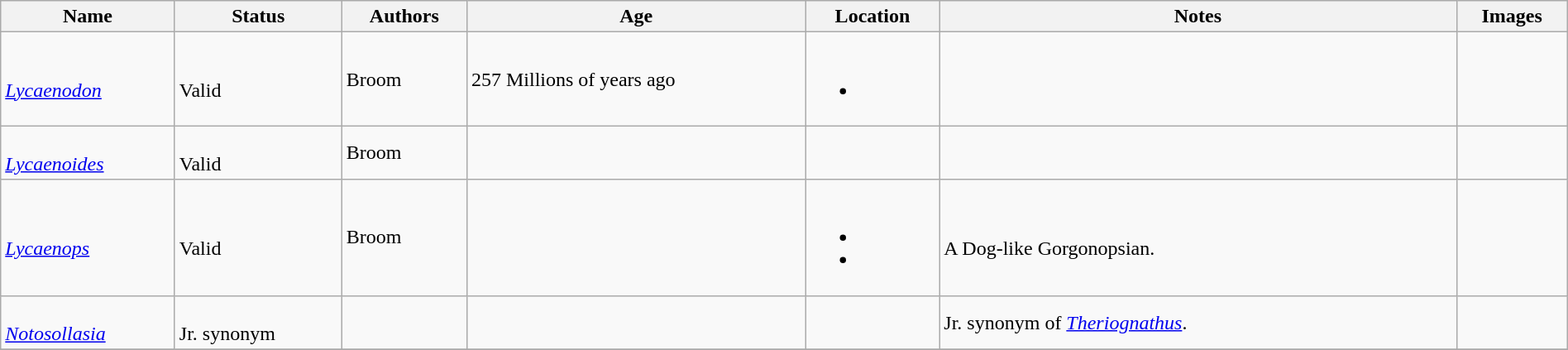<table class="wikitable sortable" align="center" width="100%">
<tr>
<th>Name</th>
<th>Status</th>
<th>Authors</th>
<th>Age</th>
<th>Location</th>
<th width="33%" class="unsortable">Notes</th>
<th>Images<br>

</th>
</tr>
<tr>
<td><br><em><a href='#'>Lycaenodon</a></em></td>
<td><br>Valid</td>
<td>Broom</td>
<td>257 Millions of years ago</td>
<td><br><ul><li></li></ul></td>
<td></td>
<td></td>
</tr>
<tr>
<td><br><em><a href='#'>Lycaenoides</a></em></td>
<td><br>Valid</td>
<td>Broom</td>
<td></td>
<td></td>
<td></td>
<td></td>
</tr>
<tr>
<td><br><em><a href='#'>Lycaenops</a></em></td>
<td><br>Valid</td>
<td>Broom</td>
<td></td>
<td><br><ul><li></li><li></li></ul></td>
<td><br>A Dog-like Gorgonopsian.</td>
<td><br></td>
</tr>
<tr>
<td><br><em><a href='#'>Notosollasia</a></em></td>
<td><br>Jr. synonym</td>
<td></td>
<td></td>
<td></td>
<td>Jr. synonym of <em><a href='#'>Theriognathus</a></em>.</td>
<td></td>
</tr>
<tr>
</tr>
</table>
